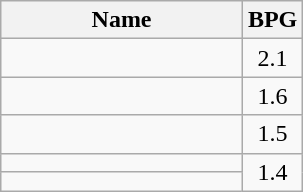<table class=wikitable>
<tr>
<th>Name</th>
<th width="20%">BPG</th>
</tr>
<tr>
<td></td>
<td align=center>2.1</td>
</tr>
<tr>
<td></td>
<td align=center>1.6</td>
</tr>
<tr>
<td></td>
<td align=center>1.5</td>
</tr>
<tr>
<td></td>
<td align=center rowspan=2>1.4</td>
</tr>
<tr>
<td></td>
</tr>
</table>
